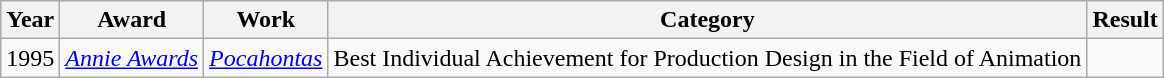<table class="wikitable" border="1">
<tr>
<th>Year</th>
<th>Award</th>
<th>Work</th>
<th>Category</th>
<th>Result</th>
</tr>
<tr>
<td align="center">1995</td>
<td><em><a href='#'>Annie Awards</a></em></td>
<td><em><a href='#'>Pocahontas</a></em></td>
<td>Best Individual Achievement for Production Design in the Field of Animation</td>
<td></td>
</tr>
</table>
